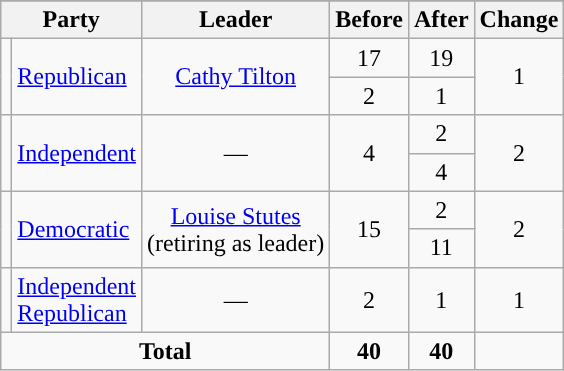<table class="wikitable" style="text-align:center;">
<tr>
</tr>
<tr>
<th colspan=2>Party</th>
<th>Leader</th>
<th>Before</th>
<th>After</th>
<th>Change</th>
</tr>
<tr>
<td rowspan=2 style="background-color:"></td>
<td rowspan=2 style="text-align:left;"><a href='#'>Republican</a></td>
<td rowspan=2><a href='#'>Cathy Tilton</a></td>
<td>17</td>
<td>19</td>
<td rowspan=2> 1</td>
</tr>
<tr>
<td>2</td>
<td>1</td>
</tr>
<tr>
<td rowspan=2 style="background-color:"></td>
<td rowspan=2 style="text-align:left;"><a href='#'>Independent</a></td>
<td rowspan=2>—</td>
<td rowspan=2 >4</td>
<td>2</td>
<td rowspan=2> 2</td>
</tr>
<tr>
<td>4</td>
</tr>
<tr>
<td rowspan=2 style="background-color:"></td>
<td rowspan=2 style="text-align:left;"><a href='#'>Democratic</a></td>
<td rowspan=2><a href='#'>Louise Stutes</a><br>(retiring as leader)</td>
<td rowspan=2 >15</td>
<td>2</td>
<td rowspan=2> 2</td>
</tr>
<tr>
<td>11</td>
</tr>
<tr>
<td style="background-color:"></td>
<td style="text-align:left;"><a href='#'>Independent<br>Republican</a></td>
<td>—</td>
<td>2</td>
<td>1</td>
<td> 1</td>
</tr>
<tr>
<td colspan="3"><strong>Total</strong></td>
<td><strong>40</strong></td>
<td><strong>40</strong></td>
<td></td>
</tr>
</table>
